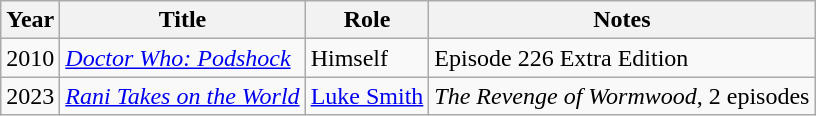<table class="wikitable">
<tr>
<th>Year</th>
<th>Title</th>
<th>Role</th>
<th>Notes</th>
</tr>
<tr>
<td>2010</td>
<td><em><a href='#'>Doctor Who: Podshock</a></em></td>
<td>Himself</td>
<td>Episode 226 Extra Edition</td>
</tr>
<tr>
<td>2023</td>
<td><em><a href='#'>Rani Takes on the World</a></em></td>
<td><a href='#'>Luke Smith</a></td>
<td><em>The Revenge of Wormwood</em>, 2 episodes</td>
</tr>
</table>
